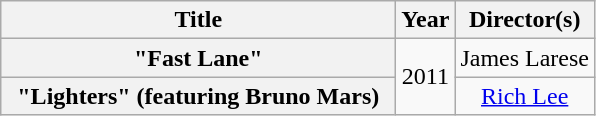<table class="wikitable plainrowheaders" style="text-align:center;">
<tr>
<th scope="col" style="width:16em;">Title</th>
<th scope="col">Year</th>
<th scope="col">Director(s)</th>
</tr>
<tr>
<th scope="row">"Fast Lane"</th>
<td rowspan="2">2011</td>
<td>James Larese</td>
</tr>
<tr>
<th scope="row">"Lighters" <span>(featuring Bruno Mars)</span></th>
<td><a href='#'>Rich Lee</a></td>
</tr>
</table>
